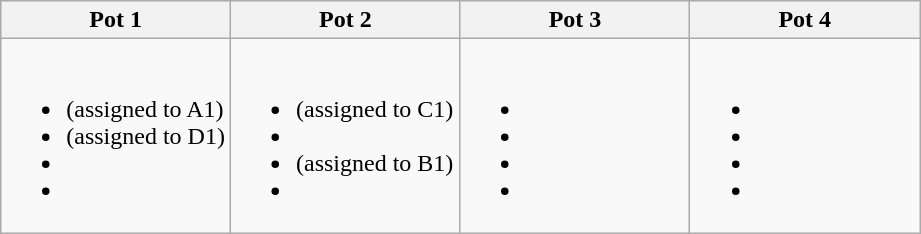<table class="wikitable">
<tr>
<th width=25%>Pot 1</th>
<th width=25%>Pot 2</th>
<th width=25%>Pot 3</th>
<th width=25%>Pot 4</th>
</tr>
<tr style="vertical-align: top;">
<td><br><ul><li> (assigned to A1)</li><li> (assigned to D1)</li><li></li><li></li></ul></td>
<td><br><ul><li> (assigned to C1)</li><li></li><li> (assigned to B1)</li><li></li></ul></td>
<td><br><ul><li></li><li></li><li></li><li></li></ul></td>
<td><br><ul><li></li><li></li><li></li><li></li></ul></td>
</tr>
</table>
